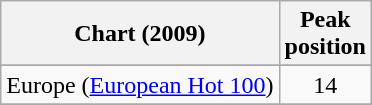<table class="wikitable sortable">
<tr>
<th>Chart (2009)</th>
<th>Peak<br>position</th>
</tr>
<tr>
</tr>
<tr>
</tr>
<tr>
</tr>
<tr>
</tr>
<tr>
</tr>
<tr>
<td>Europe (<a href='#'>European Hot 100</a>)</td>
<td align="center">14</td>
</tr>
<tr>
</tr>
<tr>
</tr>
<tr>
</tr>
<tr>
</tr>
<tr>
</tr>
<tr>
</tr>
<tr>
</tr>
<tr>
</tr>
<tr>
</tr>
<tr>
</tr>
<tr>
</tr>
<tr>
</tr>
<tr>
</tr>
<tr>
</tr>
</table>
